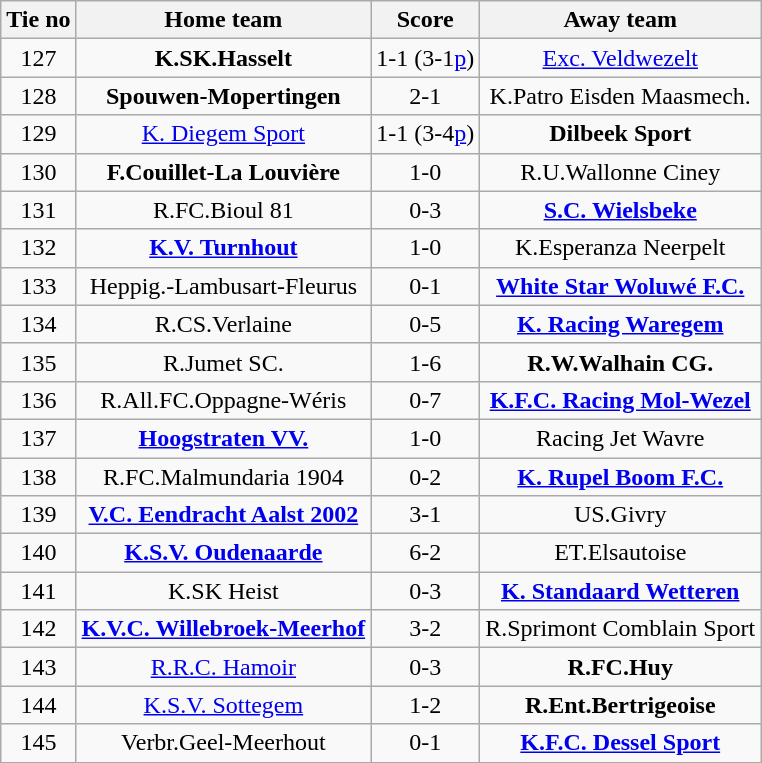<table class="wikitable" style="text-align: center">
<tr>
<th>Tie no</th>
<th>Home team</th>
<th>Score</th>
<th>Away team</th>
</tr>
<tr>
<td>127</td>
<td><strong>K.SK.Hasselt</strong></td>
<td>1-1 (3-1<a href='#'>p</a>)</td>
<td><a href='#'>Exc. Veldwezelt</a></td>
</tr>
<tr>
<td>128</td>
<td><strong>Spouwen-Mopertingen</strong></td>
<td>2-1</td>
<td>K.Patro Eisden Maasmech.</td>
</tr>
<tr>
<td>129</td>
<td><a href='#'>K. Diegem Sport</a></td>
<td>1-1 (3-4<a href='#'>p</a>)</td>
<td><strong>Dilbeek Sport</strong></td>
</tr>
<tr>
<td>130</td>
<td><strong>F.Couillet-La Louvière</strong></td>
<td>1-0</td>
<td>R.U.Wallonne Ciney</td>
</tr>
<tr>
<td>131</td>
<td>R.FC.Bioul 81</td>
<td>0-3</td>
<td><strong><a href='#'>S.C. Wielsbeke</a></strong></td>
</tr>
<tr>
<td>132</td>
<td><strong><a href='#'>K.V. Turnhout</a></strong></td>
<td>1-0</td>
<td>K.Esperanza Neerpelt</td>
</tr>
<tr>
<td>133</td>
<td>Heppig.-Lambusart-Fleurus</td>
<td>0-1</td>
<td><strong><a href='#'>White Star Woluwé F.C.</a></strong></td>
</tr>
<tr>
<td>134</td>
<td>R.CS.Verlaine</td>
<td>0-5</td>
<td><strong><a href='#'>K. Racing Waregem</a></strong></td>
</tr>
<tr>
<td>135</td>
<td>R.Jumet SC.</td>
<td>1-6</td>
<td><strong>R.W.Walhain CG.</strong></td>
</tr>
<tr>
<td>136</td>
<td>R.All.FC.Oppagne-Wéris</td>
<td>0-7</td>
<td><strong><a href='#'>K.F.C. Racing Mol-Wezel</a></strong></td>
</tr>
<tr>
<td>137</td>
<td><strong><a href='#'>Hoogstraten VV.</a></strong></td>
<td>1-0</td>
<td>Racing Jet Wavre</td>
</tr>
<tr>
<td>138</td>
<td>R.FC.Malmundaria 1904</td>
<td>0-2</td>
<td><strong><a href='#'>K. Rupel Boom F.C.</a></strong></td>
</tr>
<tr>
<td>139</td>
<td><strong><a href='#'>V.C. Eendracht Aalst 2002</a></strong></td>
<td>3-1</td>
<td>US.Givry</td>
</tr>
<tr>
<td>140</td>
<td><strong><a href='#'>K.S.V. Oudenaarde</a></strong></td>
<td>6-2</td>
<td>ET.Elsautoise</td>
</tr>
<tr>
<td>141</td>
<td>K.SK Heist</td>
<td>0-3</td>
<td><strong><a href='#'>K. Standaard Wetteren</a></strong></td>
</tr>
<tr>
<td>142</td>
<td><strong><a href='#'>K.V.C. Willebroek-Meerhof</a></strong></td>
<td>3-2</td>
<td>R.Sprimont Comblain Sport</td>
</tr>
<tr>
<td>143</td>
<td><a href='#'>R.R.C. Hamoir</a></td>
<td>0-3</td>
<td><strong>R.FC.Huy</strong></td>
</tr>
<tr>
<td>144</td>
<td><a href='#'>K.S.V. Sottegem</a></td>
<td>1-2</td>
<td><strong>R.Ent.Bertrigeoise</strong></td>
</tr>
<tr>
<td>145</td>
<td>Verbr.Geel-Meerhout</td>
<td>0-1</td>
<td><strong><a href='#'>K.F.C. Dessel Sport</a></strong></td>
</tr>
</table>
